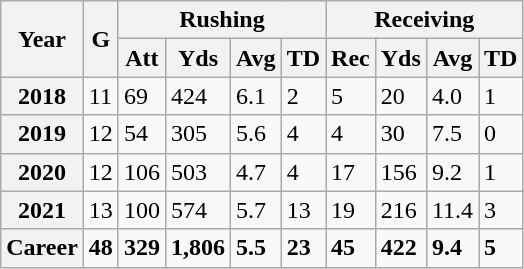<table class="wikitable sortable">
<tr>
<th rowspan="2">Year</th>
<th rowspan="2">G</th>
<th colspan="4">Rushing</th>
<th colspan="4">Receiving</th>
</tr>
<tr>
<th>Att</th>
<th>Yds</th>
<th>Avg</th>
<th>TD</th>
<th>Rec</th>
<th>Yds</th>
<th>Avg</th>
<th>TD</th>
</tr>
<tr>
<th>2018</th>
<td>11</td>
<td>69</td>
<td>424</td>
<td>6.1</td>
<td>2</td>
<td>5</td>
<td>20</td>
<td>4.0</td>
<td>1</td>
</tr>
<tr>
<th>2019</th>
<td>12</td>
<td>54</td>
<td>305</td>
<td>5.6</td>
<td>4</td>
<td>4</td>
<td>30</td>
<td>7.5</td>
<td>0</td>
</tr>
<tr>
<th>2020</th>
<td>12</td>
<td>106</td>
<td>503</td>
<td>4.7</td>
<td>4</td>
<td>17</td>
<td>156</td>
<td>9.2</td>
<td>1</td>
</tr>
<tr>
<th>2021</th>
<td>13</td>
<td>100</td>
<td>574</td>
<td>5.7</td>
<td>13</td>
<td>19</td>
<td>216</td>
<td>11.4</td>
<td>3</td>
</tr>
<tr>
<th>Career</th>
<td><strong>48</strong></td>
<td><strong>329</strong></td>
<td><strong>1,806</strong></td>
<td><strong>5.5</strong></td>
<td><strong>23</strong></td>
<td><strong>45</strong></td>
<td><strong>422</strong></td>
<td><strong>9.4</strong></td>
<td><strong>5</strong></td>
</tr>
</table>
